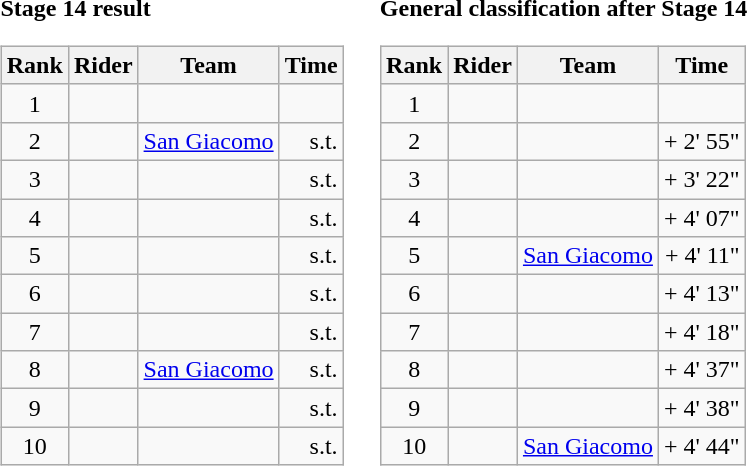<table>
<tr>
<td><strong>Stage 14 result</strong><br><table class="wikitable">
<tr>
<th scope="col">Rank</th>
<th scope="col">Rider</th>
<th scope="col">Team</th>
<th scope="col">Time</th>
</tr>
<tr>
<td style="text-align:center;">1</td>
<td></td>
<td></td>
<td style="text-align:right;"></td>
</tr>
<tr>
<td style="text-align:center;">2</td>
<td></td>
<td><a href='#'>San Giacomo</a></td>
<td style="text-align:right;">s.t.</td>
</tr>
<tr>
<td style="text-align:center;">3</td>
<td></td>
<td></td>
<td style="text-align:right;">s.t.</td>
</tr>
<tr>
<td style="text-align:center;">4</td>
<td></td>
<td></td>
<td style="text-align:right;">s.t.</td>
</tr>
<tr>
<td style="text-align:center;">5</td>
<td></td>
<td></td>
<td style="text-align:right;">s.t.</td>
</tr>
<tr>
<td style="text-align:center;">6</td>
<td></td>
<td></td>
<td style="text-align:right;">s.t.</td>
</tr>
<tr>
<td style="text-align:center;">7</td>
<td></td>
<td></td>
<td style="text-align:right;">s.t.</td>
</tr>
<tr>
<td style="text-align:center;">8</td>
<td></td>
<td><a href='#'>San Giacomo</a></td>
<td style="text-align:right;">s.t.</td>
</tr>
<tr>
<td style="text-align:center;">9</td>
<td></td>
<td></td>
<td style="text-align:right;">s.t.</td>
</tr>
<tr>
<td style="text-align:center;">10</td>
<td></td>
<td></td>
<td style="text-align:right;">s.t.</td>
</tr>
</table>
</td>
<td></td>
<td><strong>General classification after Stage 14</strong><br><table class="wikitable">
<tr>
<th scope="col">Rank</th>
<th scope="col">Rider</th>
<th scope="col">Team</th>
<th scope="col">Time</th>
</tr>
<tr>
<td style="text-align:center;">1</td>
<td></td>
<td></td>
<td style="text-align:right;"></td>
</tr>
<tr>
<td style="text-align:center;">2</td>
<td></td>
<td></td>
<td style="text-align:right;">+ 2' 55"</td>
</tr>
<tr>
<td style="text-align:center;">3</td>
<td></td>
<td></td>
<td style="text-align:right;">+ 3' 22"</td>
</tr>
<tr>
<td style="text-align:center;">4</td>
<td></td>
<td></td>
<td style="text-align:right;">+ 4' 07"</td>
</tr>
<tr>
<td style="text-align:center;">5</td>
<td></td>
<td><a href='#'>San Giacomo</a></td>
<td style="text-align:right;">+ 4' 11"</td>
</tr>
<tr>
<td style="text-align:center;">6</td>
<td></td>
<td></td>
<td style="text-align:right;">+ 4' 13"</td>
</tr>
<tr>
<td style="text-align:center;">7</td>
<td></td>
<td></td>
<td style="text-align:right;">+ 4' 18"</td>
</tr>
<tr>
<td style="text-align:center;">8</td>
<td></td>
<td></td>
<td style="text-align:right;">+ 4' 37"</td>
</tr>
<tr>
<td style="text-align:center;">9</td>
<td></td>
<td></td>
<td style="text-align:right;">+ 4' 38"</td>
</tr>
<tr>
<td style="text-align:center;">10</td>
<td></td>
<td><a href='#'>San Giacomo</a></td>
<td style="text-align:right;">+ 4' 44"</td>
</tr>
</table>
</td>
</tr>
</table>
